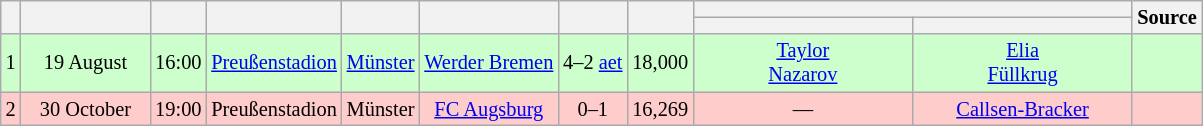<table class="wikitable" Style="text-align: center;font-size:85%">
<tr>
<th rowspan="2"></th>
<th rowspan="2" style="width:80px"></th>
<th rowspan="2"></th>
<th rowspan="2"></th>
<th rowspan="2"></th>
<th rowspan="2"></th>
<th rowspan="2"></th>
<th rowspan="2"></th>
<th colspan="2"></th>
<th rowspan="2">Source</th>
</tr>
<tr>
<th style="width:140px"></th>
<th style="width:140px"></th>
</tr>
<tr style="background:#cfc">
<td>1</td>
<td>19 August</td>
<td>16:00</td>
<td><a href='#'>Preußenstadion</a></td>
<td><a href='#'>Münster</a></td>
<td><a href='#'>Werder Bremen</a></td>
<td>4–2 <a href='#'>aet</a></td>
<td>18,000</td>
<td><a href='#'>Taylor</a>  <br> <a href='#'>Nazarov</a> </td>
<td><a href='#'>Elia</a>   <br> <a href='#'>Füllkrug</a> </td>
<td></td>
</tr>
<tr style="background:#fcc">
<td>2</td>
<td>30 October</td>
<td>19:00</td>
<td>Preußenstadion</td>
<td>Münster</td>
<td><a href='#'>FC Augsburg</a></td>
<td>0–1</td>
<td>16,269</td>
<td>—</td>
<td><a href='#'>Callsen-Bracker</a> </td>
<td></td>
</tr>
</table>
